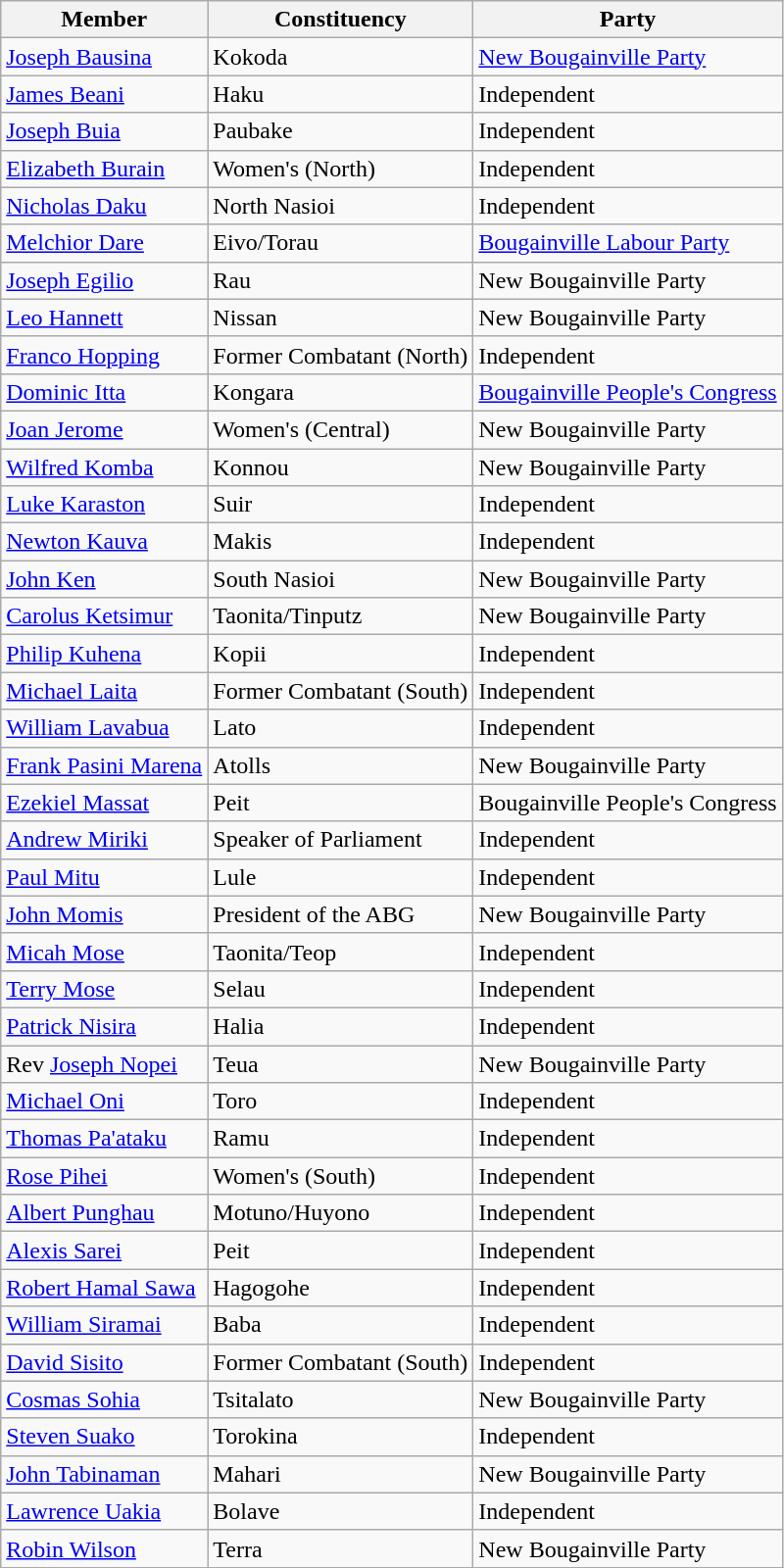<table class="wikitable sortable">
<tr>
<th><strong>Member</strong></th>
<th><strong>Constituency</strong></th>
<th><strong>Party</strong></th>
</tr>
<tr>
<td><a href='#'>Joseph Bausina</a></td>
<td>Kokoda</td>
<td><a href='#'>New Bougainville Party</a></td>
</tr>
<tr>
<td><a href='#'>James Beani</a></td>
<td>Haku</td>
<td>Independent</td>
</tr>
<tr>
<td><a href='#'>Joseph Buia</a></td>
<td>Paubake</td>
<td>Independent</td>
</tr>
<tr>
<td><a href='#'>Elizabeth Burain</a></td>
<td>Women's (North)</td>
<td>Independent</td>
</tr>
<tr>
<td><a href='#'>Nicholas Daku</a></td>
<td>North Nasioi</td>
<td>Independent</td>
</tr>
<tr>
<td><a href='#'>Melchior Dare</a></td>
<td>Eivo/Torau</td>
<td><a href='#'>Bougainville Labour Party</a></td>
</tr>
<tr>
<td><a href='#'>Joseph Egilio</a></td>
<td>Rau</td>
<td>New Bougainville Party</td>
</tr>
<tr>
<td><a href='#'>Leo Hannett</a></td>
<td>Nissan</td>
<td>New Bougainville Party</td>
</tr>
<tr>
<td><a href='#'>Franco Hopping</a></td>
<td>Former Combatant (North)</td>
<td>Independent</td>
</tr>
<tr>
<td><a href='#'>Dominic Itta</a></td>
<td>Kongara</td>
<td><a href='#'>Bougainville People's Congress</a></td>
</tr>
<tr>
<td><a href='#'>Joan Jerome</a></td>
<td>Women's (Central)</td>
<td>New Bougainville Party</td>
</tr>
<tr>
<td><a href='#'>Wilfred Komba</a></td>
<td>Konnou</td>
<td>New Bougainville Party</td>
</tr>
<tr>
<td><a href='#'>Luke Karaston</a></td>
<td>Suir</td>
<td>Independent</td>
</tr>
<tr>
<td><a href='#'>Newton Kauva</a></td>
<td>Makis</td>
<td>Independent</td>
</tr>
<tr>
<td><a href='#'>John Ken</a></td>
<td>South Nasioi</td>
<td>New Bougainville Party</td>
</tr>
<tr>
<td><a href='#'>Carolus Ketsimur</a></td>
<td>Taonita/Tinputz</td>
<td>New Bougainville Party</td>
</tr>
<tr>
<td><a href='#'>Philip Kuhena</a></td>
<td>Kopii</td>
<td>Independent</td>
</tr>
<tr>
<td><a href='#'>Michael Laita</a></td>
<td>Former Combatant (South)</td>
<td>Independent</td>
</tr>
<tr>
<td><a href='#'>William Lavabua</a></td>
<td>Lato</td>
<td>Independent</td>
</tr>
<tr>
<td><a href='#'>Frank Pasini Marena</a></td>
<td>Atolls</td>
<td>New Bougainville Party</td>
</tr>
<tr>
<td><a href='#'>Ezekiel Massat</a></td>
<td>Peit</td>
<td>Bougainville People's Congress</td>
</tr>
<tr>
<td><a href='#'>Andrew Miriki</a></td>
<td>Speaker of Parliament</td>
<td>Independent</td>
</tr>
<tr>
<td><a href='#'>Paul Mitu</a></td>
<td>Lule</td>
<td>Independent</td>
</tr>
<tr>
<td><a href='#'>John Momis</a></td>
<td>President of the ABG</td>
<td>New Bougainville Party</td>
</tr>
<tr>
<td><a href='#'>Micah Mose</a></td>
<td>Taonita/Teop</td>
<td>Independent</td>
</tr>
<tr>
<td><a href='#'>Terry Mose</a></td>
<td>Selau</td>
<td>Independent</td>
</tr>
<tr>
<td><a href='#'>Patrick Nisira</a></td>
<td>Halia</td>
<td>Independent</td>
</tr>
<tr>
<td>Rev <a href='#'>Joseph Nopei</a></td>
<td>Teua</td>
<td>New Bougainville Party</td>
</tr>
<tr>
<td><a href='#'>Michael Oni</a></td>
<td>Toro</td>
<td>Independent</td>
</tr>
<tr>
<td><a href='#'>Thomas Pa'ataku</a></td>
<td>Ramu</td>
<td>Independent</td>
</tr>
<tr>
<td><a href='#'>Rose Pihei</a></td>
<td>Women's (South)</td>
<td>Independent</td>
</tr>
<tr>
<td><a href='#'>Albert Punghau</a></td>
<td>Motuno/Huyono</td>
<td>Independent</td>
</tr>
<tr>
<td><a href='#'>Alexis Sarei</a></td>
<td>Peit</td>
<td>Independent</td>
</tr>
<tr>
<td><a href='#'>Robert Hamal Sawa</a></td>
<td>Hagogohe</td>
<td>Independent</td>
</tr>
<tr>
<td><a href='#'>William Siramai</a></td>
<td>Baba</td>
<td>Independent</td>
</tr>
<tr>
<td><a href='#'>David Sisito</a></td>
<td>Former Combatant (South)</td>
<td>Independent</td>
</tr>
<tr>
<td><a href='#'>Cosmas Sohia</a></td>
<td>Tsitalato</td>
<td>New Bougainville Party</td>
</tr>
<tr>
<td><a href='#'>Steven Suako</a></td>
<td>Torokina</td>
<td>Independent</td>
</tr>
<tr>
<td><a href='#'>John Tabinaman</a></td>
<td>Mahari</td>
<td>New Bougainville Party</td>
</tr>
<tr>
<td><a href='#'>Lawrence Uakia</a></td>
<td>Bolave</td>
<td>Independent</td>
</tr>
<tr>
<td><a href='#'>Robin Wilson</a></td>
<td>Terra</td>
<td>New Bougainville Party</td>
</tr>
<tr>
</tr>
</table>
